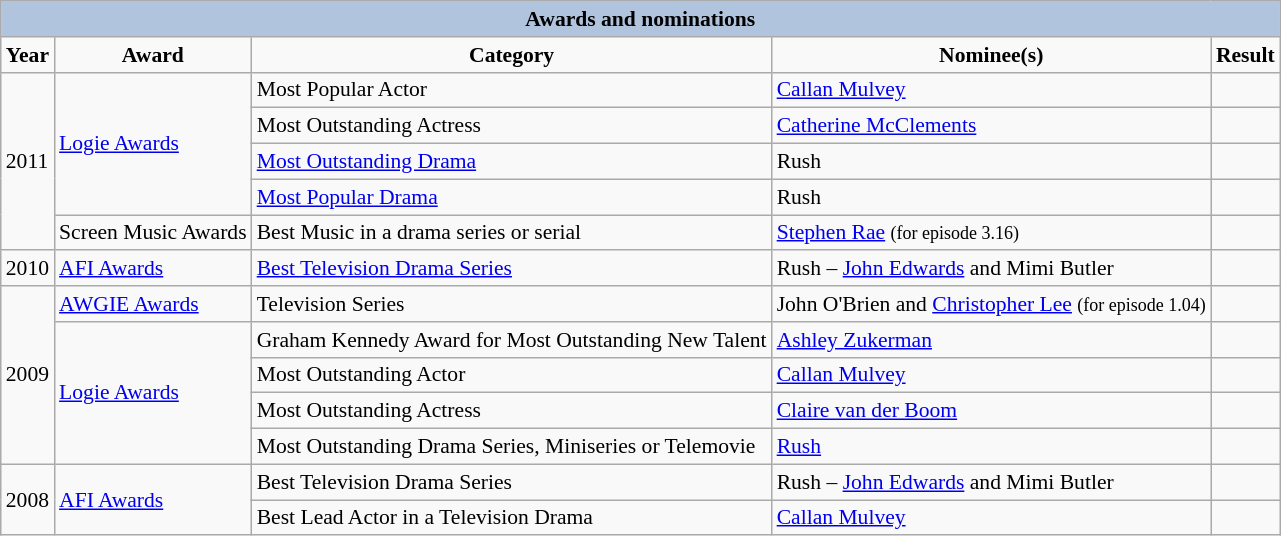<table class="wikitable" style="font-size:90%;">
<tr>
<th colspan=5 style="background:#B0C4DE;">Awards and nominations</th>
</tr>
<tr align="center">
<th style="background: #f9f9f9;">Year</th>
<th style="background: #f9f9f9;">Award</th>
<th style="background: #f9f9f9;">Category</th>
<th style="background: #f9f9f9;">Nominee(s)</th>
<th style="background: #f9f9f9;">Result</th>
</tr>
<tr>
<td rowspan=5>2011</td>
<td rowspan=4><a href='#'>Logie Awards</a></td>
<td>Most Popular Actor</td>
<td><a href='#'>Callan Mulvey</a></td>
<td></td>
</tr>
<tr>
<td>Most Outstanding Actress</td>
<td><a href='#'>Catherine McClements</a></td>
<td></td>
</tr>
<tr>
<td><a href='#'>Most Outstanding Drama</a></td>
<td>Rush</td>
<td></td>
</tr>
<tr>
<td><a href='#'>Most Popular Drama</a></td>
<td>Rush</td>
<td></td>
</tr>
<tr>
<td>Screen Music Awards</td>
<td>Best Music in a drama series or serial</td>
<td><a href='#'>Stephen Rae</a> <small>(for episode 3.16)</small></td>
<td></td>
</tr>
<tr>
<td rowspan=1>2010</td>
<td><a href='#'>AFI Awards</a></td>
<td><a href='#'>Best Television Drama Series</a></td>
<td>Rush – <a href='#'>John Edwards</a> and Mimi Butler</td>
<td></td>
</tr>
<tr>
<td rowspan=5>2009</td>
<td rowspan=1><a href='#'>AWGIE Awards</a></td>
<td>Television Series</td>
<td>John O'Brien and <a href='#'>Christopher Lee</a> <small>(for episode 1.04)</small></td>
<td></td>
</tr>
<tr>
<td rowspan=4><a href='#'>Logie Awards</a></td>
<td>Graham Kennedy Award for Most Outstanding New Talent</td>
<td><a href='#'>Ashley Zukerman</a></td>
<td></td>
</tr>
<tr>
<td>Most Outstanding Actor</td>
<td><a href='#'>Callan Mulvey</a></td>
<td></td>
</tr>
<tr>
<td>Most Outstanding Actress</td>
<td><a href='#'>Claire van der Boom</a></td>
<td></td>
</tr>
<tr>
<td>Most Outstanding Drama Series, Miniseries or Telemovie</td>
<td><a href='#'>Rush</a></td>
<td></td>
</tr>
<tr>
<td rowspan=2>2008</td>
<td rowspan=2><a href='#'>AFI Awards</a></td>
<td>Best Television Drama Series</td>
<td>Rush – <a href='#'>John Edwards</a> and Mimi Butler</td>
<td></td>
</tr>
<tr>
<td>Best Lead Actor in a Television Drama</td>
<td><a href='#'>Callan Mulvey</a></td>
<td></td>
</tr>
</table>
